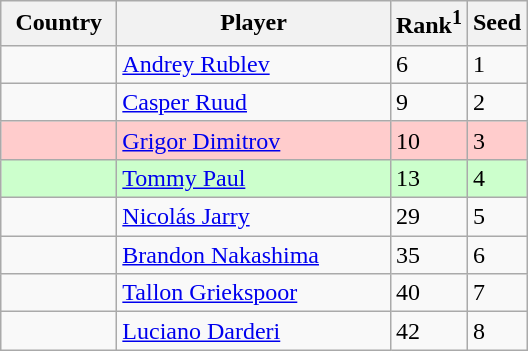<table class="sortable wikitable">
<tr>
<th width="70">Country</th>
<th width="175">Player</th>
<th>Rank<sup>1</sup></th>
<th>Seed</th>
</tr>
<tr>
<td></td>
<td><a href='#'>Andrey Rublev</a></td>
<td>6</td>
<td>1</td>
</tr>
<tr>
<td></td>
<td><a href='#'>Casper Ruud</a></td>
<td>9</td>
<td>2</td>
</tr>
<tr bgcolor=#fcc>
<td></td>
<td><a href='#'>Grigor Dimitrov</a></td>
<td>10</td>
<td>3</td>
</tr>
<tr bgcolor=#cfc>
<td></td>
<td><a href='#'>Tommy Paul</a></td>
<td>13</td>
<td>4</td>
</tr>
<tr>
<td></td>
<td><a href='#'>Nicolás Jarry</a></td>
<td>29</td>
<td>5</td>
</tr>
<tr>
<td></td>
<td><a href='#'>Brandon Nakashima</a></td>
<td>35</td>
<td>6</td>
</tr>
<tr>
<td></td>
<td><a href='#'>Tallon Griekspoor</a></td>
<td>40</td>
<td>7</td>
</tr>
<tr>
<td></td>
<td><a href='#'>Luciano Darderi</a></td>
<td>42</td>
<td>8</td>
</tr>
</table>
